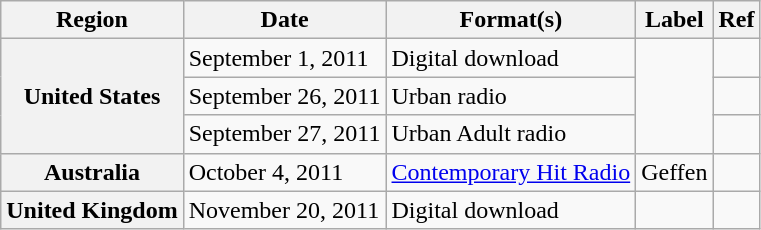<table class="wikitable plainrowheaders">
<tr>
<th scope="col">Region</th>
<th scope="col">Date</th>
<th scope="col">Format(s)</th>
<th scope="col">Label</th>
<th scope="col">Ref</th>
</tr>
<tr>
<th scope="row" rowspan="3">United States</th>
<td>September 1, 2011</td>
<td>Digital download</td>
<td rowspan="3"></td>
<td></td>
</tr>
<tr>
<td>September 26, 2011</td>
<td>Urban radio</td>
<td></td>
</tr>
<tr>
<td>September 27, 2011</td>
<td>Urban Adult radio</td>
<td></td>
</tr>
<tr>
<th scope="row">Australia</th>
<td>October 4, 2011</td>
<td><a href='#'>Contemporary Hit Radio</a></td>
<td>Geffen</td>
<td></td>
</tr>
<tr>
<th scope="row">United Kingdom</th>
<td>November 20, 2011</td>
<td>Digital download</td>
<td></td>
<td></td>
</tr>
</table>
